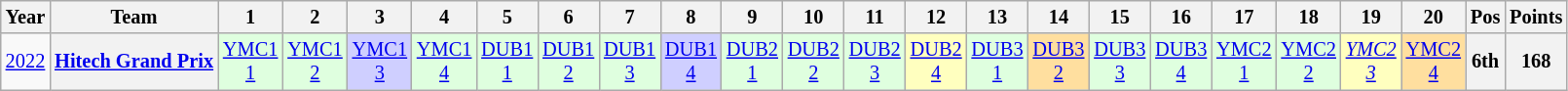<table class="wikitable" style="text-align:center; font-size:85%">
<tr>
<th>Year</th>
<th>Team</th>
<th>1</th>
<th>2</th>
<th>3</th>
<th>4</th>
<th>5</th>
<th>6</th>
<th>7</th>
<th>8</th>
<th>9</th>
<th>10</th>
<th>11</th>
<th>12</th>
<th>13</th>
<th>14</th>
<th>15</th>
<th>16</th>
<th>17</th>
<th>18</th>
<th>19</th>
<th>20</th>
<th>Pos</th>
<th>Points</th>
</tr>
<tr>
<td><a href='#'>2022</a></td>
<th nowrap><a href='#'>Hitech Grand Prix</a></th>
<td style="background:#DFFFDF;"><a href='#'>YMC1<br>1</a><br></td>
<td style="background:#DFFFDF;"><a href='#'>YMC1<br>2</a><br></td>
<td style="background:#CFCFFF;"><a href='#'>YMC1<br>3</a><br></td>
<td style="background:#DFFFDF;"><a href='#'>YMC1<br>4</a><br></td>
<td style="background:#DFFFDF;"><a href='#'>DUB1<br>1</a><br></td>
<td style="background:#DFFFDF;"><a href='#'>DUB1<br>2</a><br></td>
<td style="background:#DFFFDF;"><a href='#'>DUB1<br>3</a><br></td>
<td style="background:#CFCFFF;"><a href='#'>DUB1<br>4</a><br></td>
<td style="background:#DFFFDF;"><a href='#'>DUB2<br>1</a><br></td>
<td style="background:#DFFFDF;"><a href='#'>DUB2<br>2</a><br></td>
<td style="background:#DFFFDF;"><a href='#'>DUB2<br>3</a><br></td>
<td style="background:#FFFFBF;"><a href='#'>DUB2<br>4</a><br></td>
<td style="background:#DFFFDF;"><a href='#'>DUB3<br>1</a><br></td>
<td style="background:#FFDF9F;"><a href='#'>DUB3<br>2</a><br></td>
<td style="background:#DFFFDF;"><a href='#'>DUB3<br>3</a><br></td>
<td style="background:#DFFFDF;"><a href='#'>DUB3<br>4</a><br></td>
<td style="background:#DFFFDF;"><a href='#'>YMC2<br>1</a><br></td>
<td style="background:#DFFFDF;"><a href='#'>YMC2<br>2</a><br></td>
<td style="background:#FFFFBF;"><em><a href='#'>YMC2<br>3</a></em><br></td>
<td style="background:#FFDF9F;"><a href='#'>YMC2<br>4</a><br></td>
<th>6th</th>
<th>168</th>
</tr>
</table>
